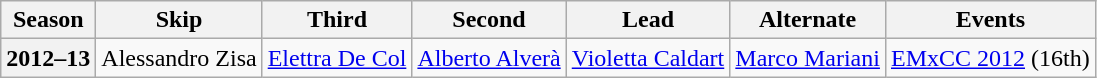<table class="wikitable">
<tr>
<th scope="col">Season</th>
<th scope="col">Skip</th>
<th scope="col">Third</th>
<th scope="col">Second</th>
<th scope="col">Lead</th>
<th scope="col">Alternate</th>
<th scope="col">Events</th>
</tr>
<tr>
<th scope="row">2012–13</th>
<td>Alessandro Zisa</td>
<td><a href='#'>Elettra De Col</a></td>
<td><a href='#'>Alberto Alverà</a></td>
<td><a href='#'>Violetta Caldart</a></td>
<td><a href='#'>Marco Mariani</a></td>
<td><a href='#'>EMxCC 2012</a> (16th)</td>
</tr>
</table>
